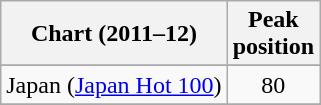<table class="wikitable sortable">
<tr>
<th scope="col">Chart (2011–12)</th>
<th scope="col">Peak<br>position</th>
</tr>
<tr>
</tr>
<tr>
<td>Japan (<a href='#'>Japan Hot 100</a>)</td>
<td style="text-align:center;">80</td>
</tr>
<tr>
</tr>
<tr>
</tr>
<tr>
</tr>
</table>
